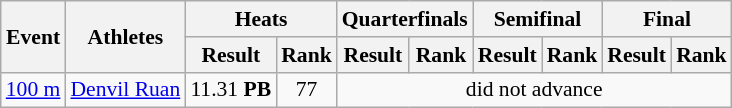<table class="wikitable" border="1" style="font-size:90%">
<tr>
<th rowspan="2">Event</th>
<th rowspan="2">Athletes</th>
<th colspan="2">Heats</th>
<th colspan="2">Quarterfinals</th>
<th colspan="2">Semifinal</th>
<th colspan="2">Final</th>
</tr>
<tr>
<th>Result</th>
<th>Rank</th>
<th>Result</th>
<th>Rank</th>
<th>Result</th>
<th>Rank</th>
<th>Result</th>
<th>Rank</th>
</tr>
<tr>
<td><a href='#'>100 m</a></td>
<td><a href='#'>Denvil Ruan</a></td>
<td align=center>11.31 <strong>PB</strong></td>
<td align=center>77</td>
<td align=center colspan=6>did not advance</td>
</tr>
</table>
